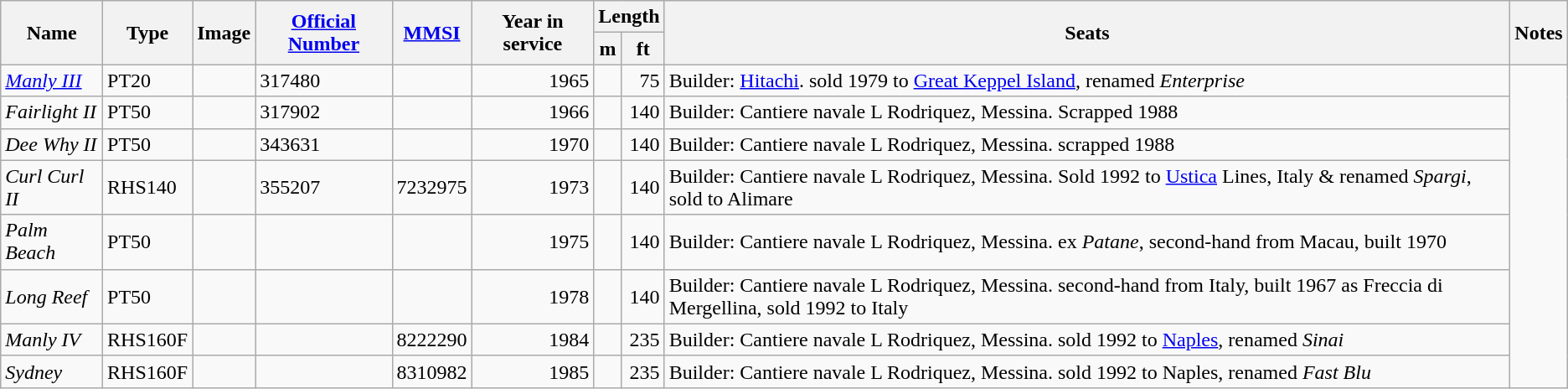<table class="wikitable sortable">
<tr>
<th rowspan=2>Name</th>
<th rowspan=2>Type</th>
<th rowspan=2>Image</th>
<th rowspan=2><a href='#'>Official Number</a></th>
<th rowspan=2><a href='#'>MMSI</a></th>
<th rowspan=2>Year in service</th>
<th colspan=2>Length</th>
<th rowspan=2>Seats</th>
<th rowspan=2>Notes</th>
</tr>
<tr>
<th>m</th>
<th>ft</th>
</tr>
<tr>
<td><em><a href='#'>Manly III</a></em></td>
<td>PT20</td>
<td></td>
<td>317480</td>
<td></td>
<td align=right>1965</td>
<td></td>
<td align=right>75</td>
<td>Builder: <a href='#'>Hitachi</a>. sold 1979 to <a href='#'>Great Keppel Island</a>, renamed <em>Enterprise</em></td>
</tr>
<tr>
<td><em>Fairlight II</em></td>
<td>PT50</td>
<td></td>
<td>317902</td>
<td></td>
<td align=right>1966</td>
<td></td>
<td align=right>140</td>
<td>Builder: Cantiere navale L Rodriquez, Messina. Scrapped 1988</td>
</tr>
<tr>
<td><em>Dee Why II</em></td>
<td>PT50</td>
<td></td>
<td>343631</td>
<td></td>
<td align=right>1970</td>
<td></td>
<td align=right>140</td>
<td>Builder: Cantiere navale L Rodriquez, Messina. scrapped 1988</td>
</tr>
<tr>
<td><em>Curl Curl II</em></td>
<td>RHS140</td>
<td></td>
<td>355207</td>
<td>7232975</td>
<td align=right>1973</td>
<td></td>
<td align=right>140</td>
<td>Builder: Cantiere navale L Rodriquez, Messina. Sold 1992 to <a href='#'>Ustica</a> Lines, Italy & renamed <em>Spargi</em>, sold to Alimare</td>
</tr>
<tr>
<td><em>Palm Beach</em></td>
<td>PT50</td>
<td></td>
<td></td>
<td></td>
<td align=right>1975</td>
<td></td>
<td align=right>140</td>
<td>Builder: Cantiere navale L Rodriquez, Messina. ex <em>Patane</em>, second-hand from Macau, built 1970</td>
</tr>
<tr>
<td><em>Long Reef</em></td>
<td>PT50</td>
<td></td>
<td></td>
<td></td>
<td align=right>1978</td>
<td></td>
<td align=right>140</td>
<td>Builder: Cantiere navale L Rodriquez, Messina. second-hand from Italy, built 1967 as Freccia di Mergellina, sold 1992 to Italy</td>
</tr>
<tr>
<td><em>Manly IV</em></td>
<td>RHS160F</td>
<td></td>
<td></td>
<td>8222290</td>
<td align=right>1984</td>
<td></td>
<td align=right>235</td>
<td>Builder: Cantiere navale L Rodriquez, Messina. sold 1992 to <a href='#'>Naples</a>, renamed <em>Sinai</em></td>
</tr>
<tr>
<td><em>Sydney</em></td>
<td>RHS160F</td>
<td></td>
<td></td>
<td>8310982</td>
<td align=right>1985</td>
<td></td>
<td align=right>235</td>
<td>Builder: Cantiere navale L Rodriquez, Messina. sold 1992 to Naples, renamed <em>Fast Blu</em></td>
</tr>
</table>
